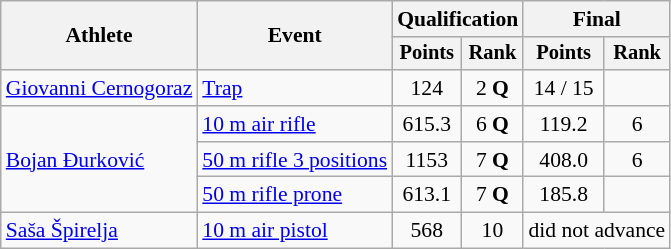<table class="wikitable" style="font-size:90%">
<tr>
<th rowspan="2">Athlete</th>
<th rowspan="2">Event</th>
<th colspan=2>Qualification</th>
<th colspan=2>Final</th>
</tr>
<tr style="font-size:95%">
<th>Points</th>
<th>Rank</th>
<th>Points</th>
<th>Rank</th>
</tr>
<tr align=center>
<td align=left><a href='#'>Giovanni Cernogoraz</a></td>
<td align=left><a href='#'>Trap</a></td>
<td>124</td>
<td>2 <strong>Q</strong></td>
<td>14 / 15</td>
<td></td>
</tr>
<tr align=center>
<td align=left rowspan=3><a href='#'>Bojan Đurković</a></td>
<td align=left><a href='#'>10 m air rifle</a></td>
<td>615.3</td>
<td>6 <strong>Q</strong></td>
<td>119.2</td>
<td>6</td>
</tr>
<tr align=center>
<td align=left><a href='#'>50 m rifle 3 positions</a></td>
<td>1153</td>
<td>7 <strong>Q</strong></td>
<td>408.0</td>
<td>6</td>
</tr>
<tr align=center>
<td align=left><a href='#'>50 m rifle prone</a></td>
<td>613.1</td>
<td>7 <strong>Q</strong></td>
<td>185.8</td>
<td></td>
</tr>
<tr align=center>
<td align=left><a href='#'>Saša Špirelja</a></td>
<td align=left><a href='#'>10 m air pistol</a></td>
<td>568</td>
<td>10</td>
<td colspan=2>did not advance</td>
</tr>
</table>
